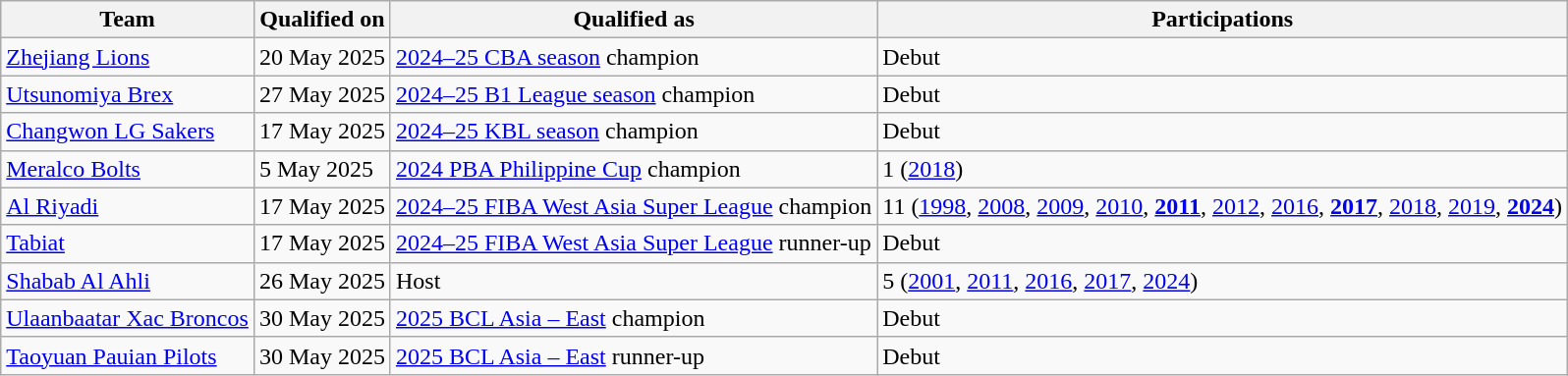<table class="wikitable">
<tr>
<th>Team</th>
<th>Qualified on</th>
<th>Qualified as</th>
<th>Participations</th>
</tr>
<tr>
<td> <a href='#'>Zhejiang Lions</a></td>
<td>20 May 2025</td>
<td><a href='#'>2024–25 CBA season</a> champion</td>
<td>Debut</td>
</tr>
<tr>
<td> <a href='#'>Utsunomiya Brex</a></td>
<td>27 May 2025</td>
<td><a href='#'>2024–25 B1 League season</a> champion</td>
<td>Debut</td>
</tr>
<tr>
<td> <a href='#'>Changwon LG Sakers</a></td>
<td>17 May 2025</td>
<td><a href='#'>2024–25 KBL season</a> champion</td>
<td>Debut</td>
</tr>
<tr>
<td> <a href='#'>Meralco Bolts</a></td>
<td>5 May 2025</td>
<td><a href='#'>2024 PBA Philippine Cup</a> champion</td>
<td>1 (<a href='#'>2018</a>)</td>
</tr>
<tr>
<td> <a href='#'>Al Riyadi</a></td>
<td>17 May 2025</td>
<td><a href='#'>2024–25 FIBA West Asia Super League</a> champion</td>
<td>11 (<a href='#'>1998</a>, <a href='#'>2008</a>, <a href='#'>2009</a>, <a href='#'>2010</a>, <strong><a href='#'>2011</a></strong>, <a href='#'>2012</a>, <a href='#'>2016</a>, <strong><a href='#'>2017</a></strong>, <a href='#'>2018</a>, <a href='#'>2019</a>, <strong><a href='#'>2024</a></strong>)</td>
</tr>
<tr>
<td> <a href='#'>Tabiat</a></td>
<td>17 May 2025</td>
<td><a href='#'>2024–25 FIBA West Asia Super League</a> runner-up</td>
<td>Debut</td>
</tr>
<tr>
<td> <a href='#'>Shabab Al Ahli</a></td>
<td>26 May 2025</td>
<td>Host</td>
<td>5 (<a href='#'>2001</a>, <a href='#'>2011</a>, <a href='#'>2016</a>, <a href='#'>2017</a>, <a href='#'>2024</a>)</td>
</tr>
<tr>
<td> <a href='#'>Ulaanbaatar Xac Broncos</a></td>
<td>30 May 2025</td>
<td><a href='#'>2025 BCL Asia – East</a> champion</td>
<td>Debut</td>
</tr>
<tr>
<td> <a href='#'>Taoyuan Pauian Pilots</a></td>
<td>30 May 2025</td>
<td><a href='#'>2025 BCL Asia – East</a> runner-up</td>
<td>Debut</td>
</tr>
</table>
